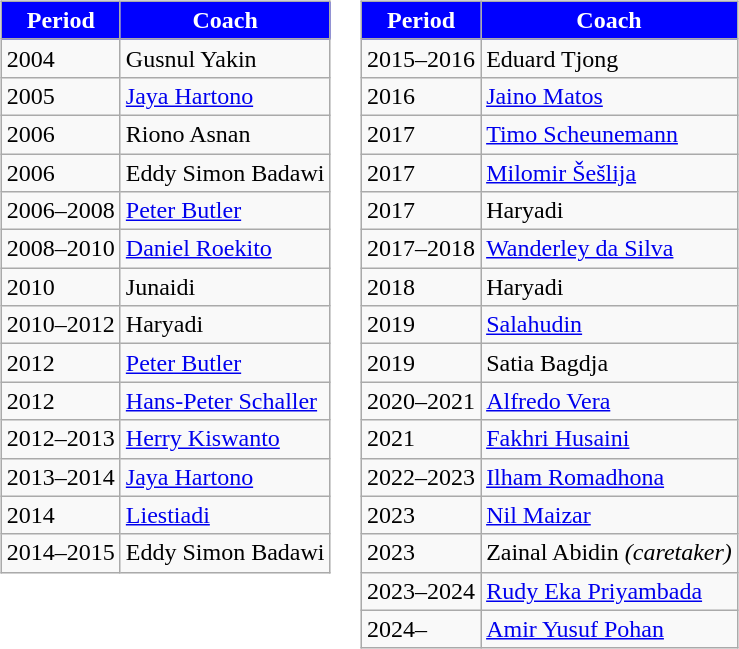<table ->
<tr>
<td style="vertical-align:top;"><br><table class="wikitable">
<tr>
<th style="background:Blue; color:#fff;" scope="col">Period</th>
<th style="background:Blue; color:#fff;" scope="col">Coach</th>
</tr>
<tr>
<td>2004</td>
<td> Gusnul Yakin</td>
</tr>
<tr>
<td>2005</td>
<td> <a href='#'>Jaya Hartono</a></td>
</tr>
<tr>
<td>2006</td>
<td> Riono Asnan</td>
</tr>
<tr>
<td>2006</td>
<td> Eddy Simon Badawi</td>
</tr>
<tr>
<td>2006–2008</td>
<td> <a href='#'>Peter Butler</a></td>
</tr>
<tr>
<td>2008–2010</td>
<td> <a href='#'>Daniel Roekito</a></td>
</tr>
<tr>
<td>2010</td>
<td> Junaidi</td>
</tr>
<tr>
<td>2010–2012</td>
<td> Haryadi</td>
</tr>
<tr>
<td>2012</td>
<td> <a href='#'>Peter Butler</a></td>
</tr>
<tr>
<td>2012</td>
<td> <a href='#'>Hans-Peter Schaller</a></td>
</tr>
<tr>
<td>2012–2013</td>
<td> <a href='#'>Herry Kiswanto</a></td>
</tr>
<tr>
<td>2013–2014</td>
<td> <a href='#'>Jaya Hartono</a></td>
</tr>
<tr>
<td>2014</td>
<td> <a href='#'>Liestiadi</a></td>
</tr>
<tr>
<td>2014–2015</td>
<td> Eddy Simon Badawi</td>
</tr>
</table>
</td>
<td style="vertical-align:top;"><br><table class="wikitable">
<tr>
<th style="background:Blue; color:#fff;" scope="col">Period</th>
<th style="background:Blue; color:#fff;" scope="col">Coach</th>
</tr>
<tr>
<td>2015–2016</td>
<td> Eduard Tjong</td>
</tr>
<tr>
<td>2016</td>
<td> <a href='#'>Jaino Matos</a></td>
</tr>
<tr>
<td>2017</td>
<td> <a href='#'>Timo Scheunemann</a></td>
</tr>
<tr>
<td>2017</td>
<td> <a href='#'>Milomir Šešlija</a></td>
</tr>
<tr>
<td>2017</td>
<td> Haryadi</td>
</tr>
<tr>
<td>2017–2018</td>
<td> <a href='#'>Wanderley da Silva</a></td>
</tr>
<tr>
<td>2018</td>
<td> Haryadi</td>
</tr>
<tr>
<td>2019</td>
<td> <a href='#'>Salahudin</a></td>
</tr>
<tr>
<td>2019</td>
<td> Satia Bagdja</td>
</tr>
<tr>
<td>2020–2021</td>
<td> <a href='#'>Alfredo Vera</a></td>
</tr>
<tr>
<td>2021</td>
<td> <a href='#'>Fakhri Husaini</a></td>
</tr>
<tr>
<td>2022–2023</td>
<td> <a href='#'>Ilham Romadhona</a></td>
</tr>
<tr>
<td>2023</td>
<td> <a href='#'>Nil Maizar</a></td>
</tr>
<tr>
<td>2023</td>
<td> Zainal Abidin <em>(caretaker)</em></td>
</tr>
<tr>
<td>2023–2024</td>
<td> <a href='#'>Rudy Eka Priyambada</a></td>
</tr>
<tr>
<td>2024–</td>
<td> <a href='#'>Amir Yusuf Pohan</a></td>
</tr>
</table>
</td>
</tr>
</table>
